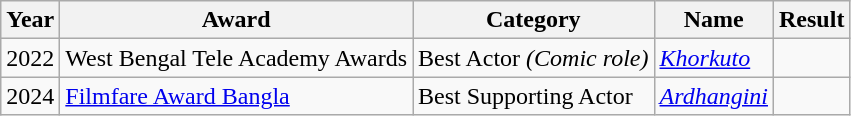<table class="wikitable sortable">
<tr>
<th>Year</th>
<th>Award</th>
<th>Category</th>
<th>Name</th>
<th>Result</th>
</tr>
<tr>
<td>2022</td>
<td>West Bengal Tele Academy Awards</td>
<td>Best Actor <em>(Comic role)</em></td>
<td><em><a href='#'>Khorkuto</a></em></td>
<td></td>
</tr>
<tr>
<td>2024</td>
<td><a href='#'>Filmfare Award Bangla</a></td>
<td>Best Supporting Actor</td>
<td><em><a href='#'>Ardhangini</a></em></td>
<td></td>
</tr>
</table>
